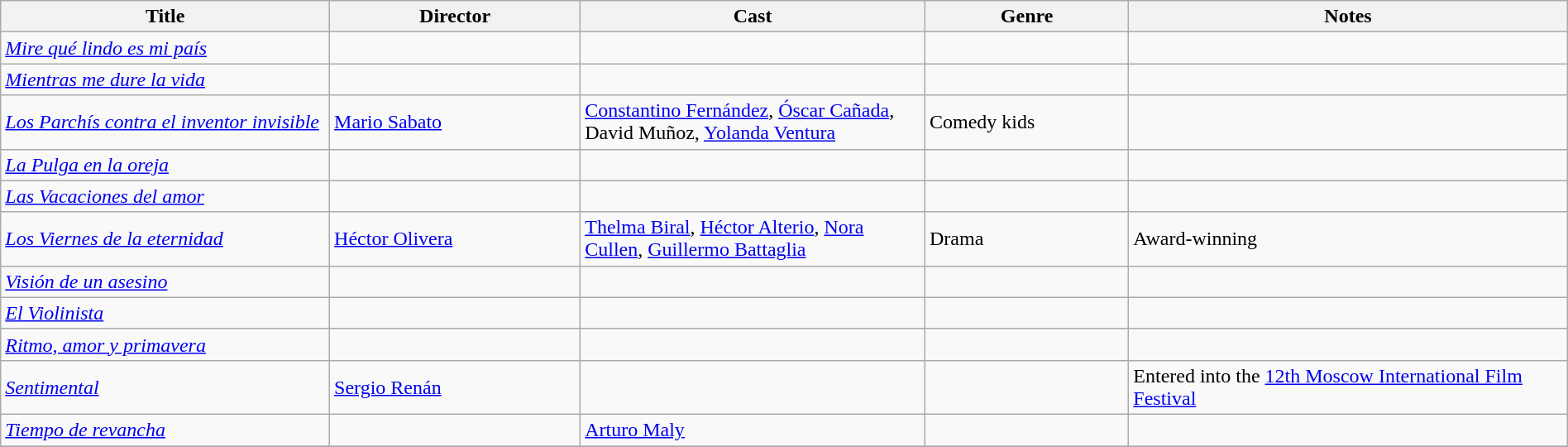<table class="wikitable" width= "100%">
<tr>
<th width=21%>Title</th>
<th width=16%>Director</th>
<th width=22%>Cast</th>
<th width=13%>Genre</th>
<th width=28%>Notes</th>
</tr>
<tr>
<td><em><a href='#'>Mire qué lindo es mi país</a> </em></td>
<td></td>
<td></td>
<td></td>
<td></td>
</tr>
<tr>
<td><em><a href='#'>Mientras me dure la vida</a> </em></td>
<td></td>
<td></td>
<td></td>
<td></td>
</tr>
<tr>
<td><em><a href='#'>Los Parchís contra el inventor invisible</a></em></td>
<td><a href='#'>Mario Sabato</a></td>
<td><a href='#'>Constantino Fernández</a>, <a href='#'>Óscar Cañada</a>, David Muñoz, <a href='#'>Yolanda Ventura</a></td>
<td>Comedy kids</td>
<td></td>
</tr>
<tr>
<td><em><a href='#'>La Pulga en la oreja</a></em></td>
<td></td>
<td></td>
<td></td>
<td></td>
</tr>
<tr>
<td><em><a href='#'>Las Vacaciones del amor</a></em></td>
<td></td>
<td></td>
<td></td>
<td></td>
</tr>
<tr>
<td><em><a href='#'>Los Viernes de la eternidad</a></em></td>
<td><a href='#'>Héctor Olivera</a></td>
<td><a href='#'>Thelma Biral</a>, <a href='#'>Héctor Alterio</a>, <a href='#'>Nora Cullen</a>, <a href='#'>Guillermo Battaglia</a></td>
<td>Drama</td>
<td>Award-winning</td>
</tr>
<tr>
<td><em><a href='#'>Visión de un asesino</a> </em></td>
<td></td>
<td></td>
<td></td>
<td></td>
</tr>
<tr>
<td><em><a href='#'>El Violinista</a></em></td>
<td></td>
<td></td>
<td></td>
<td></td>
</tr>
<tr>
<td><em><a href='#'>Ritmo, amor y primavera</a></em></td>
<td></td>
<td></td>
<td></td>
<td></td>
</tr>
<tr>
<td><em><a href='#'>Sentimental</a></em></td>
<td><a href='#'>Sergio Renán</a></td>
<td></td>
<td></td>
<td>Entered into the <a href='#'>12th Moscow International Film Festival</a></td>
</tr>
<tr>
<td><em><a href='#'>Tiempo de revancha</a></em></td>
<td></td>
<td><a href='#'>Arturo Maly</a></td>
<td></td>
<td></td>
</tr>
<tr>
</tr>
</table>
